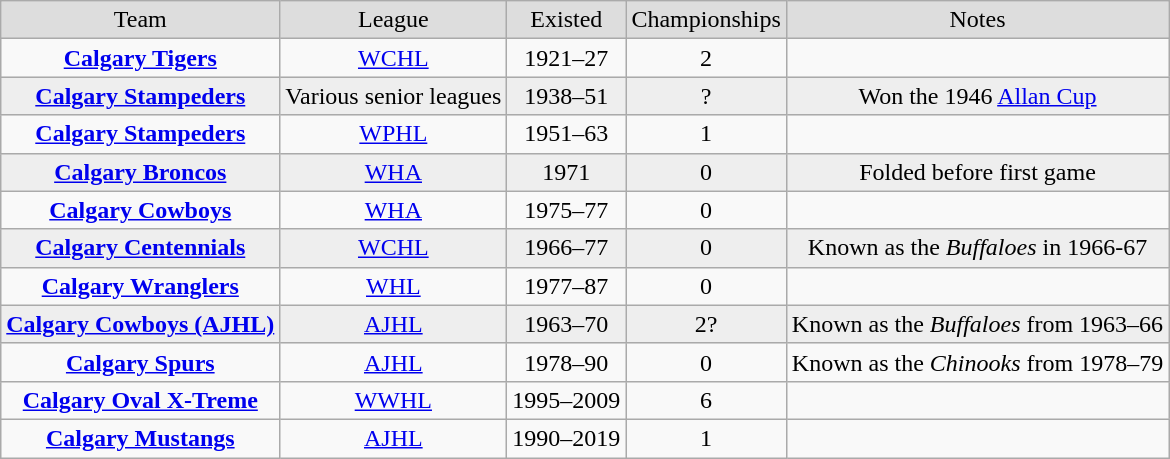<table class="wikitable">
<tr align="center" bgcolor="#dddddd">
<td>Team</td>
<td>League</td>
<td>Existed</td>
<td>Championships</td>
<td>Notes</td>
</tr>
<tr align="center">
<td><strong><a href='#'>Calgary Tigers</a></strong></td>
<td><a href='#'>WCHL</a></td>
<td>1921–27</td>
<td>2</td>
</tr>
<tr align="center" bgcolor="#eeeeee">
<td><strong><a href='#'>Calgary Stampeders</a></strong></td>
<td>Various senior leagues</td>
<td>1938–51</td>
<td>?</td>
<td>Won the 1946 <a href='#'>Allan Cup</a></td>
</tr>
<tr align="center">
<td><strong><a href='#'>Calgary Stampeders</a></strong></td>
<td><a href='#'>WPHL</a></td>
<td>1951–63</td>
<td>1</td>
<td></td>
</tr>
<tr align="center" bgcolor="#eeeeee">
<td><strong><a href='#'>Calgary Broncos</a></strong></td>
<td><a href='#'>WHA</a></td>
<td>1971</td>
<td>0</td>
<td>Folded before first game</td>
</tr>
<tr align="center">
<td><strong><a href='#'>Calgary Cowboys</a></strong></td>
<td><a href='#'>WHA</a></td>
<td>1975–77</td>
<td>0</td>
</tr>
<tr align="center" bgcolor="#eeeeee">
<td><strong><a href='#'>Calgary Centennials</a></strong></td>
<td><a href='#'>WCHL</a></td>
<td>1966–77</td>
<td>0</td>
<td>Known as the <em>Buffaloes</em> in 1966-67</td>
</tr>
<tr align="center">
<td><strong><a href='#'>Calgary Wranglers</a></strong></td>
<td><a href='#'>WHL</a></td>
<td>1977–87</td>
<td>0</td>
</tr>
<tr align="center" bgcolor="#eeeeee">
<td><strong><a href='#'>Calgary Cowboys (AJHL)</a></strong></td>
<td><a href='#'>AJHL</a></td>
<td>1963–70</td>
<td>2?</td>
<td>Known as the <em>Buffaloes</em> from 1963–66</td>
</tr>
<tr align="center">
<td><strong><a href='#'>Calgary Spurs</a></strong></td>
<td><a href='#'>AJHL</a></td>
<td>1978–90</td>
<td>0</td>
<td>Known as the <em>Chinooks</em> from 1978–79</td>
</tr>
<tr align="center">
<td><strong><a href='#'>Calgary Oval X-Treme</a></strong></td>
<td><a href='#'>WWHL</a></td>
<td>1995–2009</td>
<td>6</td>
</tr>
<tr align="center">
<td><strong><a href='#'>Calgary Mustangs</a></strong></td>
<td><a href='#'>AJHL</a></td>
<td>1990–2019</td>
<td>1</td>
<td></td>
</tr>
</table>
